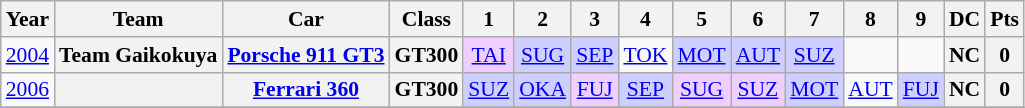<table class="wikitable" style="text-align:center; font-size:90%">
<tr>
<th>Year</th>
<th>Team</th>
<th>Car</th>
<th>Class</th>
<th>1</th>
<th>2</th>
<th>3</th>
<th>4</th>
<th>5</th>
<th>6</th>
<th>7</th>
<th>8</th>
<th>9</th>
<th>DC</th>
<th>Pts</th>
</tr>
<tr>
<td><a href='#'>2004</a></td>
<th>Team Gaikokuya</th>
<th><a href='#'>Porsche 911 GT3</a></th>
<th>GT300</th>
<td style="background:#EFCFFF;"><a href='#'>TAI</a><br></td>
<td style="background:#CFCFFF;"><a href='#'>SUG</a><br></td>
<td style="background:#CFCFFF;"><a href='#'>SEP</a><br></td>
<td><a href='#'>TOK</a></td>
<td style="background:#CFCFFF;"><a href='#'>MOT</a><br></td>
<td style="background:#CFCFFF;"><a href='#'>AUT</a><br></td>
<td style="background:#CFCFFF;"><a href='#'>SUZ</a><br></td>
<td></td>
<td></td>
<th>NC</th>
<th>0</th>
</tr>
<tr>
<td><a href='#'>2006</a></td>
<th></th>
<th><a href='#'>Ferrari 360</a></th>
<th>GT300</th>
<td style="background:#CFCFFF;"><a href='#'>SUZ</a><br></td>
<td style="background:#CFCFFF;"><a href='#'>OKA</a><br></td>
<td style="background:#EFCFFF;"><a href='#'>FUJ</a><br></td>
<td style="background:#CFCFFF;"><a href='#'>SEP</a><br></td>
<td style="background:#EFCFFF;"><a href='#'>SUG</a><br></td>
<td style="background:#EFCFFF;"><a href='#'>SUZ</a><br></td>
<td style="background:#CFCFFF;"><a href='#'>MOT</a><br></td>
<td><a href='#'>AUT</a></td>
<td style="background:#CFCFFF;"><a href='#'>FUJ</a><br></td>
<th>NC</th>
<th>0</th>
</tr>
<tr>
</tr>
</table>
